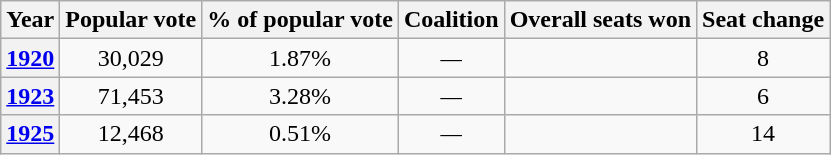<table class="wikitable" style="text-align:center">
<tr>
<th>Year</th>
<th>Popular vote</th>
<th>% of popular vote</th>
<th>Coalition</th>
<th>Overall seats won</th>
<th>Seat change</th>
</tr>
<tr>
<th><a href='#'>1920</a></th>
<td>30,029</td>
<td>1.87%</td>
<td><em>—</em></td>
<td></td>
<td> 8</td>
</tr>
<tr>
<th><a href='#'>1923</a></th>
<td>71,453</td>
<td>3.28%</td>
<td><em>—</em></td>
<td></td>
<td> 6</td>
</tr>
<tr>
<th><a href='#'>1925</a></th>
<td>12,468</td>
<td>0.51%</td>
<td><em>—</em></td>
<td></td>
<td> 14</td>
</tr>
</table>
